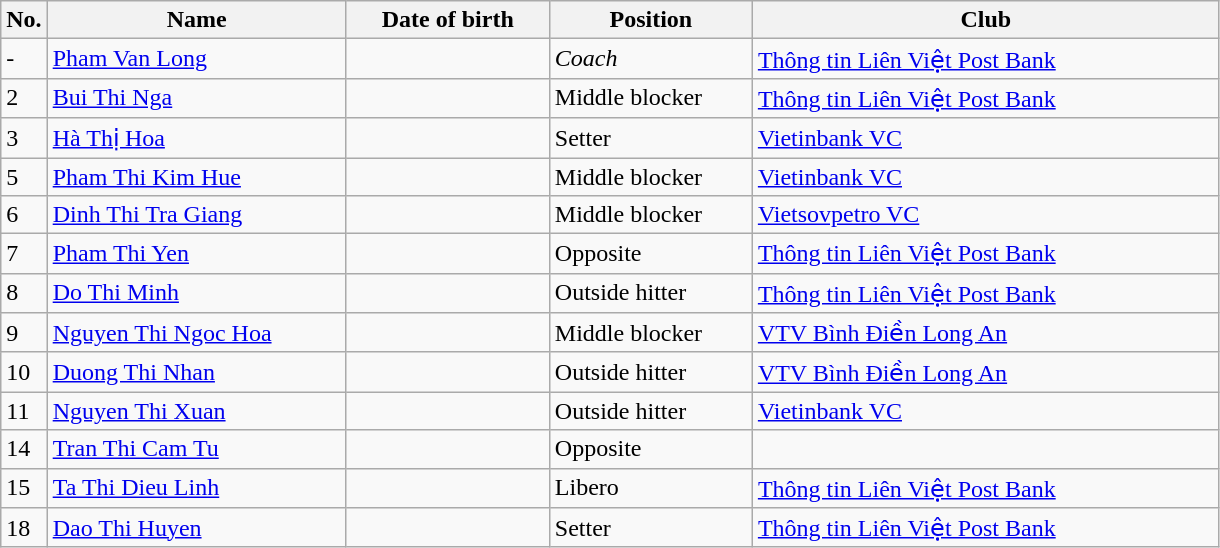<table class=wikitable sortable style=font-size:100%; text-align:center;>
<tr>
<th>No.</th>
<th style=width:12em>Name</th>
<th style=width:8em>Date of birth</th>
<th style=width:8em>Position</th>
<th style=width:19em>Club</th>
</tr>
<tr>
<td>-</td>
<td><a href='#'>Pham Van Long</a></td>
<td></td>
<td><em>Coach</em></td>
<td> <a href='#'>Thông tin Liên Việt Post Bank</a></td>
</tr>
<tr>
<td>2</td>
<td><a href='#'>Bui Thi Nga</a></td>
<td></td>
<td>Middle blocker</td>
<td> <a href='#'>Thông tin Liên Việt Post Bank</a></td>
</tr>
<tr>
<td>3</td>
<td><a href='#'>Hà Thị Hoa</a></td>
<td></td>
<td>Setter</td>
<td> <a href='#'>Vietinbank VC</a></td>
</tr>
<tr>
<td>5</td>
<td><a href='#'>Pham Thi Kim Hue</a></td>
<td></td>
<td>Middle blocker</td>
<td> <a href='#'>Vietinbank VC</a></td>
</tr>
<tr>
<td>6</td>
<td><a href='#'>Dinh Thi Tra Giang</a></td>
<td></td>
<td>Middle blocker</td>
<td> <a href='#'>Vietsovpetro VC</a></td>
</tr>
<tr>
<td>7</td>
<td><a href='#'>Pham Thi Yen</a></td>
<td></td>
<td>Opposite</td>
<td> <a href='#'>Thông tin Liên Việt Post Bank</a></td>
</tr>
<tr>
<td>8</td>
<td><a href='#'>Do Thi Minh</a></td>
<td></td>
<td>Outside hitter</td>
<td> <a href='#'>Thông tin Liên Việt Post Bank</a></td>
</tr>
<tr>
<td>9</td>
<td><a href='#'>Nguyen Thi Ngoc Hoa</a></td>
<td></td>
<td>Middle blocker</td>
<td> <a href='#'>VTV Bình Điền Long An</a></td>
</tr>
<tr>
<td>10</td>
<td><a href='#'>Duong Thi Nhan</a></td>
<td></td>
<td>Outside hitter</td>
<td> <a href='#'>VTV Bình Điền Long An</a></td>
</tr>
<tr>
<td>11</td>
<td><a href='#'>Nguyen Thi Xuan</a></td>
<td></td>
<td>Outside hitter</td>
<td> <a href='#'>Vietinbank VC</a></td>
</tr>
<tr>
<td>14</td>
<td><a href='#'>Tran Thi Cam Tu</a></td>
<td></td>
<td>Opposite</td>
<td></td>
</tr>
<tr>
<td>15</td>
<td><a href='#'>Ta Thi Dieu Linh</a></td>
<td></td>
<td>Libero</td>
<td> <a href='#'>Thông tin Liên Việt Post Bank</a></td>
</tr>
<tr>
<td>18</td>
<td><a href='#'>Dao Thi Huyen</a></td>
<td></td>
<td>Setter</td>
<td> <a href='#'>Thông tin Liên Việt Post Bank</a></td>
</tr>
</table>
